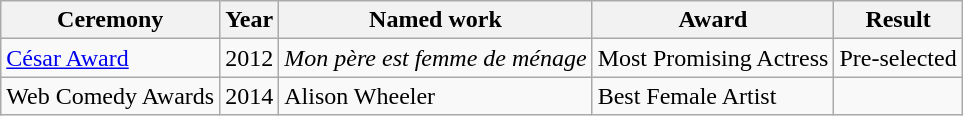<table class="wikitable sortable">
<tr>
<th>Ceremony</th>
<th>Year</th>
<th>Named work</th>
<th>Award</th>
<th>Result</th>
</tr>
<tr>
<td><a href='#'>César Award</a></td>
<td>2012</td>
<td><em>Mon père est femme de ménage</em></td>
<td>Most Promising Actress</td>
<td>Pre-selected</td>
</tr>
<tr>
<td>Web Comedy Awards</td>
<td>2014</td>
<td>Alison Wheeler</td>
<td>Best Female Artist</td>
<td></td>
</tr>
</table>
